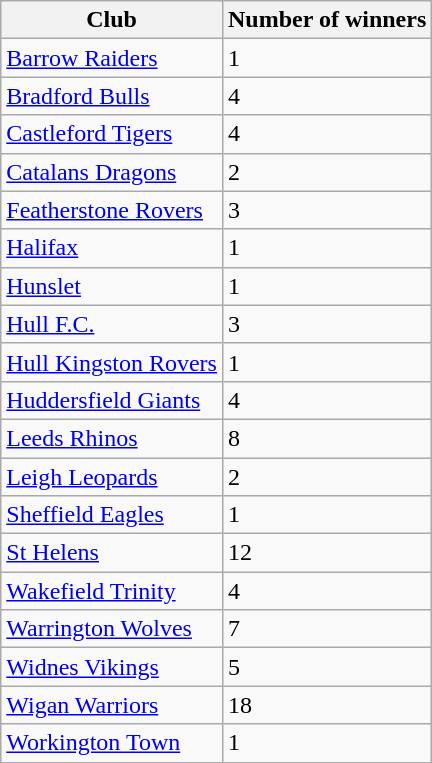<table class="wikitable sortable" style="margin: 1em 1em 1em 0; background: #f9f9f9;">
<tr>
<th>Club</th>
<th>Number of winners</th>
</tr>
<tr>
<td> <a href='#'>Barrow Raiders</a></td>
<td>1</td>
</tr>
<tr>
<td> <a href='#'>Bradford Bulls</a></td>
<td>4</td>
</tr>
<tr>
<td> <a href='#'>Castleford Tigers</a></td>
<td>4</td>
</tr>
<tr>
<td> <a href='#'>Catalans Dragons</a></td>
<td>2</td>
</tr>
<tr>
<td> <a href='#'>Featherstone Rovers</a></td>
<td>3</td>
</tr>
<tr>
<td> <a href='#'>Halifax</a></td>
<td>1</td>
</tr>
<tr>
<td> <a href='#'>Hunslet</a></td>
<td>1</td>
</tr>
<tr>
<td> <a href='#'>Hull F.C.</a></td>
<td>3</td>
</tr>
<tr>
<td> <a href='#'>Hull Kingston Rovers</a></td>
<td>1</td>
</tr>
<tr>
<td> <a href='#'>Huddersfield Giants</a></td>
<td>4</td>
</tr>
<tr>
<td> <a href='#'>Leeds Rhinos</a></td>
<td>8</td>
</tr>
<tr>
<td> <a href='#'>Leigh Leopards</a></td>
<td>2</td>
</tr>
<tr>
<td> <a href='#'>Sheffield Eagles</a></td>
<td>1</td>
</tr>
<tr>
<td> <a href='#'>St Helens</a></td>
<td>12</td>
</tr>
<tr>
<td> <a href='#'>Wakefield Trinity</a></td>
<td>4</td>
</tr>
<tr>
<td> <a href='#'>Warrington Wolves</a></td>
<td>7</td>
</tr>
<tr>
<td> <a href='#'>Widnes Vikings</a></td>
<td>5</td>
</tr>
<tr>
<td> <a href='#'>Wigan Warriors</a></td>
<td>18</td>
</tr>
<tr>
<td> <a href='#'>Workington Town</a></td>
<td>1</td>
</tr>
</table>
